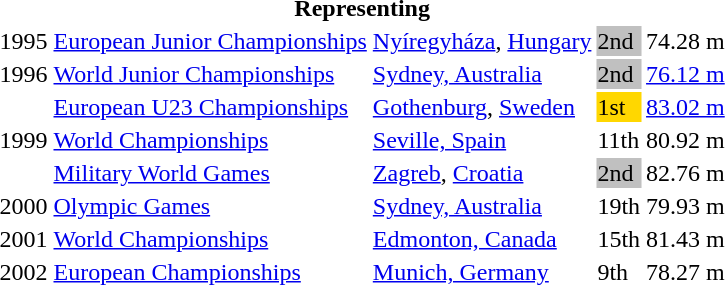<table>
<tr>
<th colspan="6">Representing </th>
</tr>
<tr>
<td>1995</td>
<td><a href='#'>European Junior Championships</a></td>
<td><a href='#'>Nyíregyháza</a>, <a href='#'>Hungary</a></td>
<td bgcolor="silver">2nd</td>
<td>74.28 m</td>
</tr>
<tr>
<td>1996</td>
<td><a href='#'>World Junior Championships</a></td>
<td><a href='#'>Sydney, Australia</a></td>
<td bgcolor="silver">2nd</td>
<td><a href='#'>76.12 m</a></td>
</tr>
<tr>
<td rowspan=3>1999</td>
<td><a href='#'>European U23 Championships</a></td>
<td><a href='#'>Gothenburg</a>, <a href='#'>Sweden</a></td>
<td bgcolor=gold>1st</td>
<td><a href='#'>83.02 m</a></td>
</tr>
<tr>
<td><a href='#'>World Championships</a></td>
<td><a href='#'>Seville, Spain</a></td>
<td>11th</td>
<td>80.92 m</td>
</tr>
<tr>
<td><a href='#'>Military World Games</a></td>
<td><a href='#'>Zagreb</a>, <a href='#'>Croatia</a></td>
<td bgcolor="silver">2nd</td>
<td>82.76 m</td>
</tr>
<tr>
<td>2000</td>
<td><a href='#'>Olympic Games</a></td>
<td><a href='#'>Sydney, Australia</a></td>
<td>19th</td>
<td>79.93 m</td>
</tr>
<tr>
<td>2001</td>
<td><a href='#'>World Championships</a></td>
<td><a href='#'>Edmonton, Canada</a></td>
<td>15th</td>
<td>81.43 m</td>
</tr>
<tr>
<td>2002</td>
<td><a href='#'>European Championships</a></td>
<td><a href='#'>Munich, Germany</a></td>
<td>9th</td>
<td>78.27 m</td>
</tr>
</table>
